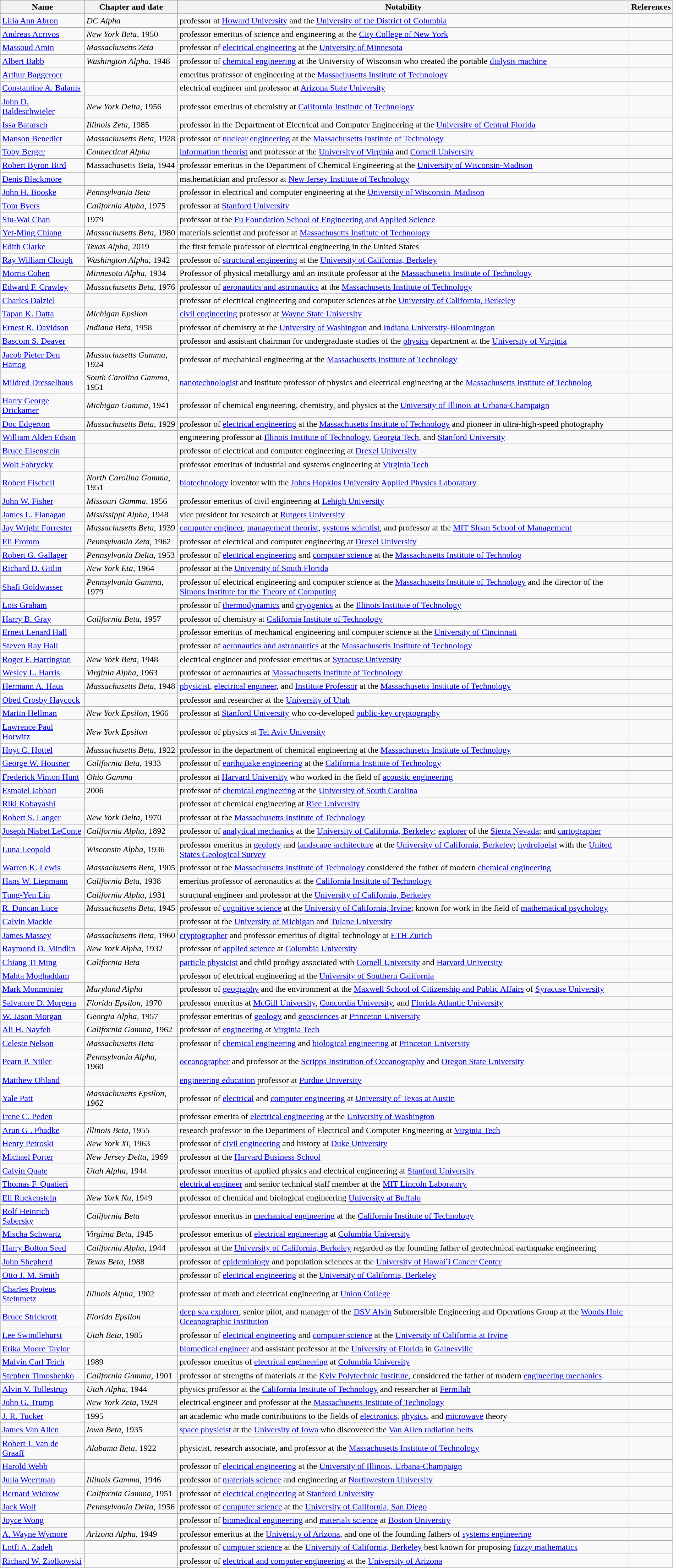<table class="wikitable sortable" " style="width:100%;">
<tr>
<th>Name</th>
<th>Chapter and date</th>
<th>Notability</th>
<th>References</th>
</tr>
<tr>
<td><a href='#'>Lilia Ann Abron</a></td>
<td><em>DC Alpha</em></td>
<td>professor at <a href='#'>Howard University</a> and the <a href='#'>University of the District of Columbia</a></td>
<td></td>
</tr>
<tr>
<td><a href='#'>Andreas Acrivos</a></td>
<td><em>New York Beta</em>, 1950</td>
<td>professor emeritus of science and engineering at the <a href='#'>City College of New York</a></td>
<td></td>
</tr>
<tr>
<td><a href='#'>Massoud Amin</a></td>
<td><em>Massachusetts Zeta</em></td>
<td>professor of <a href='#'>electrical engineering</a> at the <a href='#'>University of Minnesota</a></td>
<td></td>
</tr>
<tr>
<td><a href='#'>Albert Babb</a></td>
<td><em>Washington Alpha</em>, 1948</td>
<td>professor of <a href='#'>chemical engineering</a> at the University of Wisconsin who created the portable <a href='#'>dialysis machine</a></td>
<td></td>
</tr>
<tr>
<td><a href='#'>Arthur Baggeroer</a></td>
<td></td>
<td>emeritus professor of engineering at the <a href='#'>Massachusetts Institute of Technology</a></td>
<td></td>
</tr>
<tr>
<td><a href='#'>Constantine A. Balanis</a></td>
<td></td>
<td>electrical engineer and professor at <a href='#'>Arizona State University</a></td>
<td></td>
</tr>
<tr>
<td><a href='#'>John D. Baldeschwieler</a></td>
<td><em>New York Delta</em>, 1956</td>
<td>professor emeritus of chemistry at <a href='#'>California Institute of Technology</a></td>
<td></td>
</tr>
<tr>
<td><a href='#'>Issa Batarseh</a></td>
<td><em>Illinois Zeta</em>, 1985</td>
<td>professor in the Department of Electrical and Computer Engineering at the <a href='#'>University of Central Florida</a></td>
<td></td>
</tr>
<tr>
<td><a href='#'>Manson Benedict</a></td>
<td><em>Massachusetts Beta</em>, 1928</td>
<td>professor of <a href='#'>nuclear engineering</a> at the <a href='#'>Massachusetts Institute of Technology</a></td>
<td></td>
</tr>
<tr>
<td><a href='#'>Toby Berger</a></td>
<td><em>Connecticut Alpha</em></td>
<td><a href='#'>information theorist</a> and professor at the <a href='#'>University of Virginia</a> and <a href='#'>Cornell University</a></td>
<td></td>
</tr>
<tr>
<td><a href='#'>Robert Byron Bird</a></td>
<td>Massachusetts Beta, 1944</td>
<td>professor emeritus in the Department of Chemical Engineering at the <a href='#'>University of Wisconsin-Madison</a></td>
<td></td>
</tr>
<tr>
<td><a href='#'>Denis Blackmore</a></td>
<td></td>
<td>mathematician and professor at <a href='#'>New Jersey Institute of Technology</a></td>
<td></td>
</tr>
<tr>
<td><a href='#'>John H. Booske</a></td>
<td><em>Pennsylvania Beta</em></td>
<td>professor in electrical and computer engineering at the <a href='#'>University of Wisconsin–Madison</a></td>
<td></td>
</tr>
<tr>
<td><a href='#'>Tom Byers</a></td>
<td><em>California Alpha</em>, 1975</td>
<td>professor at <a href='#'>Stanford University</a></td>
<td></td>
</tr>
<tr>
<td><a href='#'>Siu-Wai Chan</a></td>
<td>1979</td>
<td>professor at the <a href='#'>Fu Foundation School of Engineering and Applied Science</a></td>
<td></td>
</tr>
<tr>
<td><a href='#'>Yet-Ming Chiang</a></td>
<td><em>Massachusetts Beta</em>, 1980</td>
<td>materials scientist and professor at <a href='#'>Massachusetts Institute of Technology</a></td>
<td></td>
</tr>
<tr>
<td><a href='#'>Edith Clarke</a></td>
<td><em>Texas Alpha</em>, 2019</td>
<td>the first female professor of electrical engineering in the United States</td>
<td></td>
</tr>
<tr>
<td><a href='#'>Ray William Clough</a></td>
<td><em>Washington Alpha</em>, 1942</td>
<td>professor of <a href='#'>structural engineering</a> at the <a href='#'>University of California, Berkeley</a></td>
<td></td>
</tr>
<tr>
<td><a href='#'>Morris Cohen</a></td>
<td><em>Minnesota Alpha</em>, 1934</td>
<td>Professor of physical metallurgy and an institute professor at the <a href='#'>Massachusetts Institute of Technology</a></td>
<td></td>
</tr>
<tr>
<td><a href='#'>Edward F. Crawley</a></td>
<td><em>Massachusetts Beta</em>, 1976</td>
<td>professor of <a href='#'>aeronautics and astronautics</a> at the <a href='#'>Massachusetts Institute of Technology</a></td>
<td></td>
</tr>
<tr>
<td><a href='#'>Charles Dalziel</a></td>
<td></td>
<td>professor of electrical engineering and computer sciences at the <a href='#'>University of California, Berkeley</a></td>
<td></td>
</tr>
<tr>
<td><a href='#'>Tapan K. Datta</a></td>
<td><em>Michigan Epsilon</em></td>
<td><a href='#'>civil engineering</a> professor at <a href='#'>Wayne State University</a></td>
<td></td>
</tr>
<tr>
<td><a href='#'>Ernest R. Davidson</a></td>
<td><em>Indiana Beta</em>, 1958</td>
<td>professor of chemistry at the <a href='#'>University of Washington</a> and <a href='#'>Indiana University</a>-<a href='#'>Bloomington</a></td>
<td></td>
</tr>
<tr>
<td><a href='#'>Bascom S. Deaver</a></td>
<td></td>
<td>professor and assistant chairman for undergraduate studies of the <a href='#'>physics</a> department at the <a href='#'>University of Virginia</a></td>
<td></td>
</tr>
<tr>
<td><a href='#'>Jacob Pieter Den Hartog</a></td>
<td><em>Massachusetts Gamma</em>, 1924</td>
<td>professor of mechanical engineering at the <a href='#'>Massachusetts Institute of Technology</a></td>
<td></td>
</tr>
<tr>
<td><a href='#'>Mildred Dresselhaus</a></td>
<td><em>South Carolina Gamma</em>, 1951</td>
<td><a href='#'>nanotechnologist</a> and institute professor of physics and electrical engineering at the <a href='#'>Massachusetts Institute of Technolog</a></td>
<td></td>
</tr>
<tr>
<td><a href='#'>Harry George Drickamer</a></td>
<td><em>Michigan Gamma</em>, 1941</td>
<td>professor of chemical engineering, chemistry, and physics at the <a href='#'>University of Illinois at Urbana-Champaign</a></td>
<td></td>
</tr>
<tr>
<td><a href='#'>Doc Edgerton</a></td>
<td><em>Massachusetts Beta</em>, 1929</td>
<td>professor of <a href='#'>electrical engineering</a> at the <a href='#'>Massachusetts Institute of Technology</a> and pioneer in ultra-high-speed photography</td>
<td></td>
</tr>
<tr>
<td><a href='#'>William Alden Edson</a></td>
<td></td>
<td>engineering professor at <a href='#'>Illinois Institute of Technology</a>, <a href='#'>Georgia Tech</a>, and <a href='#'>Stanford University</a></td>
<td></td>
</tr>
<tr>
<td><a href='#'>Bruce Eisenstein</a></td>
<td></td>
<td>professor of electrical and computer engineering at <a href='#'>Drexel University</a></td>
<td></td>
</tr>
<tr>
<td><a href='#'>Wolt Fabrycky</a></td>
<td></td>
<td>professor emeritus of industrial and systems engineering at <a href='#'>Virginia Tech</a></td>
<td></td>
</tr>
<tr>
<td><a href='#'>Robert Fischell</a></td>
<td><em>North Carolina Gamma,</em> 1951</td>
<td><a href='#'>biotechnology</a> inventor with the <a href='#'>Johns Hopkins University Applied Physics Laboratory</a></td>
<td></td>
</tr>
<tr>
<td><a href='#'>John W. Fisher</a></td>
<td><em>Missouri Gamma</em>, 1956</td>
<td>professor emeritus of civil engineering at <a href='#'>Lehigh University</a></td>
<td></td>
</tr>
<tr>
<td><a href='#'>James L. Flanagan</a></td>
<td><em>Mississippi Alpha</em>, 1948</td>
<td>vice president for research at <a href='#'>Rutgers University</a></td>
<td></td>
</tr>
<tr>
<td><a href='#'>Jay Wright Forrester</a></td>
<td><em>Massachusetts Beta</em>, 1939</td>
<td><a href='#'>computer engineer</a>, <a href='#'>management theorist</a>, <a href='#'>systems scientist</a>, and professor at the <a href='#'>MIT Sloan School of Management</a></td>
<td></td>
</tr>
<tr>
<td><a href='#'>Eli Fromm</a></td>
<td><em>Pennsylvania Zeta</em>, 1962</td>
<td>professor of electrical and computer engineering at <a href='#'>Drexel University</a></td>
<td></td>
</tr>
<tr>
<td><a href='#'>Robert G. Gallager</a></td>
<td><em>Pennsylvania Delta</em>, 1953</td>
<td>professor of <a href='#'>electrical engineering</a> and <a href='#'>computer science</a> at the <a href='#'>Massachusetts Institute of Technolog</a></td>
<td></td>
</tr>
<tr>
<td><a href='#'>Richard D. Gitlin</a></td>
<td><em>New York Eta</em>, 1964</td>
<td>professor at the <a href='#'>University of South Florida</a></td>
<td></td>
</tr>
<tr>
<td><a href='#'>Shafi Goldwasser</a></td>
<td><em>Pennsylvania Gamma</em>, 1979</td>
<td>professor of electrical engineering and computer science at the <a href='#'>Massachusetts Institute of Technology</a> and the director of the <a href='#'>Simons Institute for the Theory of Computing</a></td>
<td></td>
</tr>
<tr>
<td><a href='#'>Lois Graham</a></td>
<td></td>
<td>professor of <a href='#'>thermodynamics</a> and <a href='#'>cryogenics</a> at the <a href='#'>Illinois Institute of Technology</a></td>
<td></td>
</tr>
<tr>
<td><a href='#'>Harry B. Gray</a></td>
<td><em>California Beta</em>, 1957</td>
<td>professor of chemistry at <a href='#'>California Institute of Technology</a></td>
<td></td>
</tr>
<tr>
<td><a href='#'>Ernest Lenard Hall</a></td>
<td></td>
<td>professor emeritus of mechanical engineering and computer science at the <a href='#'>University of Cincinnati</a></td>
<td></td>
</tr>
<tr>
<td><a href='#'>Steven Ray Hall</a></td>
<td></td>
<td>professor of <a href='#'>aeronautics and astronautics</a> at the <a href='#'>Massachusetts Institute of Technology</a></td>
<td></td>
</tr>
<tr>
<td><a href='#'>Roger F. Harrington</a></td>
<td><em>New York Beta</em>, 1948</td>
<td>electrical engineer and professor emeritus at <a href='#'>Syracuse University</a></td>
<td></td>
</tr>
<tr>
<td><a href='#'>Wesley L. Harris</a></td>
<td><em>Virginia Alpha</em>, 1963</td>
<td>professor of aeronautics at <a href='#'>Massachusetts Institute of Technology</a></td>
<td></td>
</tr>
<tr>
<td><a href='#'>Hermann A. Haus</a></td>
<td><em>Massachusetts Beta</em>, 1948</td>
<td><a href='#'>physicist</a>, <a href='#'>electrical engineer</a>, and <a href='#'>Institute Professor</a> at the <a href='#'>Massachusetts Institute of Technology</a></td>
<td></td>
</tr>
<tr>
<td><a href='#'>Obed Crosby Haycock</a></td>
<td></td>
<td>professor and researcher at the <a href='#'>University of Utah</a></td>
<td></td>
</tr>
<tr>
<td><a href='#'>Martin Hellman</a></td>
<td><em>New York Epsilon</em>, 1966</td>
<td>professor at <a href='#'>Stanford University</a> who co-developed <a href='#'>public-key cryptography</a></td>
<td></td>
</tr>
<tr>
<td><a href='#'>Lawrence Paul Horwitz</a></td>
<td><em>New York Epsilon</em></td>
<td>professor of physics at <a href='#'>Tel Aviv University</a></td>
<td></td>
</tr>
<tr>
<td><a href='#'>Hoyt C. Hottel</a></td>
<td><em>Massachusetts Beta</em>, 1922</td>
<td>professor in the department of chemical engineering at the <a href='#'>Massachusetts Institute of Technology</a></td>
<td></td>
</tr>
<tr>
<td><a href='#'>George W. Housner</a></td>
<td><em>California Beta</em>, 1933</td>
<td>professor of <a href='#'>earthquake engineering</a> at the <a href='#'>California Institute of Technology</a></td>
<td></td>
</tr>
<tr>
<td><a href='#'>Frederick Vinton Hunt</a></td>
<td><em>Ohio Gamma</em></td>
<td>professor at <a href='#'>Harvard University</a> who worked in the field of <a href='#'>acoustic engineering</a></td>
<td></td>
</tr>
<tr>
<td><a href='#'>Esmaiel Jabbari</a></td>
<td>2006</td>
<td>professor of <a href='#'>chemical engineering</a> at the <a href='#'>University of South Carolina</a></td>
<td></td>
</tr>
<tr>
<td><a href='#'>Riki Kobayashi</a></td>
<td></td>
<td>professor of chemical engineering at <a href='#'>Rice University</a></td>
<td></td>
</tr>
<tr>
<td><a href='#'>Robert S. Langer</a></td>
<td><em>New York Delta</em>, 1970</td>
<td>professor at the <a href='#'>Massachusetts Institute of Technology</a></td>
<td></td>
</tr>
<tr>
<td><a href='#'>Joseph Nisbet LeConte</a></td>
<td><em>California Alpha</em>, 1892</td>
<td>professor of <a href='#'>analytical mechanics</a> at the <a href='#'>University of California, Berkeley</a>; <a href='#'>explorer</a> of the <a href='#'>Sierra Nevada</a>; and <a href='#'>cartographer</a></td>
<td></td>
</tr>
<tr>
<td><a href='#'>Luna Leopold</a></td>
<td><em>Wisconsin Alpha</em>, 1936</td>
<td>professor emeritus in <a href='#'>geology</a> and <a href='#'>landscape architecture</a> at the <a href='#'>University of California, Berkeley</a>; <a href='#'>hydrologist</a> with the <a href='#'>United States Geological Survey</a></td>
<td></td>
</tr>
<tr>
<td><a href='#'>Warren K. Lewis</a></td>
<td><em>Massachusetts Beta</em>, 1905</td>
<td>professor at the <a href='#'>Massachusetts Institute of Technology</a> considered the father of modern <a href='#'>chemical engineering</a></td>
<td></td>
</tr>
<tr>
<td><a href='#'>Hans W. Liepmann</a></td>
<td><em>California Beta</em>, 1938</td>
<td>emeritus professor of aeronautics at the <a href='#'>California Institute of Technology</a></td>
<td></td>
</tr>
<tr>
<td><a href='#'>Tung-Yen Lin</a></td>
<td><em>California Alpha</em>, 1931</td>
<td>structural engineer and professor at the <a href='#'>University of California, Berkeley</a></td>
<td></td>
</tr>
<tr>
<td><a href='#'>R. Duncan Luce</a></td>
<td><em>Massachusetts Beta</em>, 1945</td>
<td>professor of <a href='#'>cognitive science</a> at the <a href='#'>University of California, Irvine</a>; known for work in the field of <a href='#'>mathematical psychology</a></td>
<td></td>
</tr>
<tr>
<td><a href='#'>Calvin Mackie</a></td>
<td></td>
<td>professor at the <a href='#'>University of Michigan</a> and <a href='#'>Tulane University</a></td>
<td></td>
</tr>
<tr>
<td><a href='#'>James Massey</a></td>
<td><em>Massachusetts Beta</em>, 1960</td>
<td><a href='#'>cryptographer</a> and professor emeritus of digital technology at <a href='#'>ETH Zurich</a></td>
<td></td>
</tr>
<tr>
<td><a href='#'>Raymond D. Mindlin</a></td>
<td><em>New York Alpha</em>, 1932</td>
<td>professor of <a href='#'>applied science</a> at <a href='#'>Columbia University</a></td>
<td></td>
</tr>
<tr>
<td><a href='#'>Chiang Ti Ming</a></td>
<td><em>California Beta</em></td>
<td><a href='#'>particle physicist</a> and child prodigy associated with <a href='#'>Cornell University</a> and <a href='#'>Harvard University</a></td>
<td></td>
</tr>
<tr>
<td><a href='#'>Mahta Moghaddam</a></td>
<td></td>
<td>professor of electrical engineering at the <a href='#'>University of Southern California</a></td>
<td></td>
</tr>
<tr>
<td><a href='#'>Mark Monmonier</a></td>
<td><em>Maryland Alpha</em></td>
<td>professor of <a href='#'>geography</a> and the environment at the <a href='#'>Maxwell School of Citizenship and Public Affairs</a> of <a href='#'>Syracuse University</a></td>
<td></td>
</tr>
<tr>
<td><a href='#'>Salvatore D. Morgera</a></td>
<td><em>Florida Epsilon</em>, 1970</td>
<td>professor emeritus at <a href='#'>McGill University</a>, <a href='#'>Concordia University</a>, and <a href='#'>Florida Atlantic University</a></td>
<td></td>
</tr>
<tr>
<td><a href='#'>W. Jason Morgan</a></td>
<td><em>Georgia Alpha</em>, 1957</td>
<td>professor emeritus of <a href='#'>geology</a> and <a href='#'>geosciences</a> at <a href='#'>Princeton University</a></td>
<td></td>
</tr>
<tr>
<td><a href='#'>Ali H. Nayfeh</a></td>
<td><em>California Gamma</em>, 1962</td>
<td>professor of <a href='#'>engineering</a> at <a href='#'>Virginia Tech</a></td>
<td></td>
</tr>
<tr>
<td><a href='#'>Celeste Nelson</a></td>
<td><em>Massachusetts Beta</em></td>
<td>professor of <a href='#'>chemical engineering</a> and <a href='#'>biological engineering</a> at <a href='#'>Princeton University</a></td>
<td></td>
</tr>
<tr>
<td><a href='#'>Pearn P. Niiler</a></td>
<td><em>Pennsylvania Alpha</em>, 1960</td>
<td><a href='#'>oceanographer</a> and professor at the <a href='#'>Scripps Institution of Oceanography</a> and <a href='#'>Oregon State University</a></td>
<td></td>
</tr>
<tr>
<td><a href='#'>Matthew Ohland</a></td>
<td></td>
<td><a href='#'>engineering education</a> professor at <a href='#'>Purdue University</a></td>
<td></td>
</tr>
<tr>
<td><a href='#'>Yale Patt</a></td>
<td><em>Massachusetts Epsilon</em>, 1962</td>
<td>professor of <a href='#'>electrical</a> and <a href='#'>computer engineering</a> at <a href='#'>University of Texas at Austin</a></td>
<td></td>
</tr>
<tr>
<td><a href='#'>Irene C. Peden</a></td>
<td></td>
<td>professor emerita of <a href='#'>electrical engineering</a> at the <a href='#'>University of Washington</a></td>
<td></td>
</tr>
<tr>
<td><a href='#'>Arun G . Phadke</a></td>
<td><em>Illinois Beta</em>, 1955</td>
<td>research professor in the Department of Electrical and Computer Engineering at <a href='#'>Virginia Tech</a></td>
<td></td>
</tr>
<tr>
<td><a href='#'>Henry Petroski</a></td>
<td><em>New York Xi</em>, 1963</td>
<td>professor of <a href='#'>civil engineering</a> and history at <a href='#'>Duke University</a></td>
<td></td>
</tr>
<tr>
<td><a href='#'>Michael Porter</a></td>
<td><em>New Jersey Delta</em>, 1969</td>
<td>professor at the <a href='#'>Harvard Business School</a></td>
<td></td>
</tr>
<tr>
<td><a href='#'>Calvin Quate</a></td>
<td><em>Utah Alpha</em>, 1944</td>
<td>professor emeritus of applied physics and electrical engineering at <a href='#'>Stanford University</a></td>
<td></td>
</tr>
<tr>
<td><a href='#'>Thomas F. Quatieri</a></td>
<td></td>
<td><a href='#'>electrical engineer</a> and senior technical staff member at the <a href='#'>MIT Lincoln Laboratory</a></td>
<td></td>
</tr>
<tr>
<td><a href='#'>Eli Ruckenstein</a></td>
<td><em>New York Nu</em>, 1949</td>
<td>professor of chemical and biological engineering <a href='#'>University at Buffalo</a></td>
<td></td>
</tr>
<tr>
<td><a href='#'>Rolf Heinrich Sabersky</a></td>
<td><em>California Beta</em></td>
<td>professor emeritus in <a href='#'>mechanical engineering</a> at the <a href='#'>California Institute of Technology</a></td>
<td></td>
</tr>
<tr>
<td><a href='#'>Mischa Schwartz</a></td>
<td><em>Virginia Beta</em>, 1945</td>
<td>professor emeritus of <a href='#'>electrical engineering</a> at <a href='#'>Columbia University</a></td>
<td></td>
</tr>
<tr>
<td><a href='#'>Harry Bolton Seed</a></td>
<td><em>California Alpha</em>, 1944</td>
<td>professor at the <a href='#'>University of California, Berkeley</a> regarded as the founding father of geotechnical earthquake engineering</td>
<td></td>
</tr>
<tr>
<td><a href='#'>John Shepherd</a></td>
<td><em>Texas Beta</em>, 1988</td>
<td>professor of <a href='#'>epidemiology</a> and population sciences at the <a href='#'>University of Hawaiʻi Cancer Center</a></td>
<td></td>
</tr>
<tr>
<td><a href='#'>Otto J. M. Smith</a></td>
<td></td>
<td>professor of <a href='#'>electrical engineering</a> at the <a href='#'>University of California, Berkeley</a></td>
<td></td>
</tr>
<tr>
<td><a href='#'>Charles Proteus Steinmetz</a></td>
<td><em>Illinois Alpha</em>, 1902</td>
<td>professor of math and electrical engineering at <a href='#'>Union College</a></td>
<td></td>
</tr>
<tr>
<td><a href='#'>Bruce Strickrott</a></td>
<td><em>Florida Epsilon</em></td>
<td><a href='#'>deep sea explorer</a>, senior pilot, and manager of the <a href='#'>DSV Alvin</a> Submersible Engineering and Operations Group at the <a href='#'>Woods Hole Oceanographic Institution</a></td>
<td></td>
</tr>
<tr>
<td><a href='#'>Lee Swindlehurst</a></td>
<td><em>Utah Beta</em>, 1985</td>
<td>professor of <a href='#'>electrical engineering</a> and <a href='#'>computer science</a> at the <a href='#'>University of California at Irvine</a></td>
<td></td>
</tr>
<tr>
<td><a href='#'>Erika Moore Taylor</a></td>
<td></td>
<td><a href='#'>biomedical engineer</a> and assistant professor at the <a href='#'>University of Florida</a> in <a href='#'>Gainesville</a></td>
<td></td>
</tr>
<tr>
<td><a href='#'>Malvin Carl Teich</a></td>
<td>1989</td>
<td>professor emeritus of <a href='#'>electrical engineering</a> at <a href='#'>Columbia University</a></td>
<td></td>
</tr>
<tr>
<td><a href='#'>Stephen Timoshenko</a></td>
<td><em>California Gamma</em>, 1901</td>
<td>professor of strengths of materials at the <a href='#'>Kyiv Polytechnic Institute</a>, considered the father of modern <a href='#'>engineering mechanics</a></td>
<td></td>
</tr>
<tr>
<td><a href='#'>Alvin V. Tollestrup</a></td>
<td><em>Utah Alpha</em>, 1944</td>
<td>physics professor at the <a href='#'>California Institute of Technology</a> and researcher at <a href='#'>Fermilab</a></td>
<td></td>
</tr>
<tr>
<td><a href='#'>John G. Trump</a></td>
<td><em>New York Zeta</em>, 1929</td>
<td>electrical engineer and professor at the <a href='#'>Massachusetts Institute of Technology</a></td>
<td></td>
</tr>
<tr>
<td><a href='#'>J. R. Tucker</a></td>
<td>1995</td>
<td>an academic who made contributions to the fields of <a href='#'>electronics</a>, <a href='#'>physics</a>, and <a href='#'>microwave</a> theory</td>
<td></td>
</tr>
<tr>
<td><a href='#'>James Van Allen</a></td>
<td><em>Iowa Beta</em>, 1935</td>
<td><a href='#'>space physicist</a> at the <a href='#'>University of Iowa</a> who discovered the <a href='#'>Van Allen radiation belts</a></td>
<td></td>
</tr>
<tr>
<td><a href='#'>Robert J. Van de Graaff</a></td>
<td><em>Alabama Beta</em>, 1922</td>
<td>physicist, research associate, and professor at the <a href='#'>Massachusetts Institute of Technology</a></td>
<td></td>
</tr>
<tr>
<td><a href='#'>Harold Webb</a></td>
<td></td>
<td>professor of <a href='#'>electrical engineering</a> at the <a href='#'>University of Illinois, Urbana-Champaign</a></td>
<td></td>
</tr>
<tr>
<td><a href='#'>Julia Weertman</a></td>
<td><em>Illinois Gamma</em>, 1946</td>
<td>professor of <a href='#'>materials science</a> and engineering at <a href='#'>Northwestern University</a></td>
<td></td>
</tr>
<tr>
<td><a href='#'>Bernard Widrow</a></td>
<td><em>California Gamma</em>, 1951</td>
<td>professor of <a href='#'>electrical engineering</a> at <a href='#'>Stanford University</a></td>
<td></td>
</tr>
<tr>
<td><a href='#'>Jack Wolf</a></td>
<td><em>Pennsylvania Delta</em>, 1956</td>
<td>professor of <a href='#'>computer science</a> at the <a href='#'>University of California, San Diego</a></td>
<td></td>
</tr>
<tr>
<td><a href='#'>Joyce Wong</a></td>
<td></td>
<td>professor of <a href='#'>biomedical engineering</a> and <a href='#'>materials science</a> at <a href='#'>Boston University</a></td>
<td></td>
</tr>
<tr>
<td><a href='#'>A. Wayne Wymore</a></td>
<td><em>Arizona Alpha</em>, 1949</td>
<td>professor emeritus at the <a href='#'>University of Arizona</a>, and one of the founding fathers of <a href='#'>systems engineering</a></td>
<td></td>
</tr>
<tr>
<td><a href='#'>Lotfi A. Zadeh</a></td>
<td></td>
<td>professor of <a href='#'>computer science</a> at the <a href='#'>University of California, Berkeley</a> best known for proposing <a href='#'>fuzzy mathematics</a></td>
<td></td>
</tr>
<tr>
<td><a href='#'>Richard W. Ziolkowski</a></td>
<td></td>
<td>professor of <a href='#'>electrical and computer engineering</a> at the <a href='#'>University of Arizona</a></td>
<td></td>
</tr>
</table>
